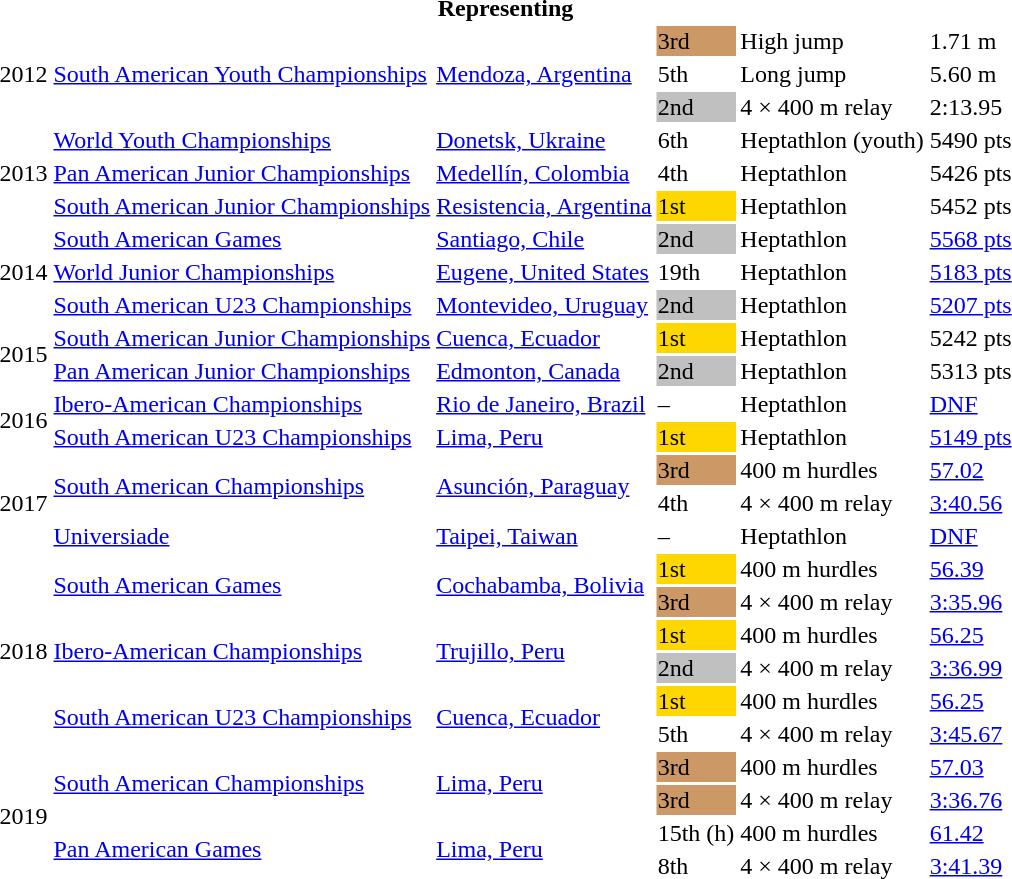<table>
<tr>
<th colspan="6">Representing </th>
</tr>
<tr>
<td rowspan=3>2012</td>
<td rowspan=3><a href='#'>South American Youth Championships</a></td>
<td rowspan=3><a href='#'>Mendoza, Argentina</a></td>
<td bgcolor=cc9966>3rd</td>
<td>High jump</td>
<td>1.71 m</td>
</tr>
<tr>
<td>5th</td>
<td>Long jump</td>
<td>5.60 m</td>
</tr>
<tr>
<td bgcolor=silver>2nd</td>
<td>4 × 400 m relay</td>
<td>2:13.95</td>
</tr>
<tr>
<td rowspan=3>2013</td>
<td><a href='#'>World Youth Championships</a></td>
<td><a href='#'>Donetsk, Ukraine</a></td>
<td>6th</td>
<td>Heptathlon (youth)</td>
<td>5490 pts</td>
</tr>
<tr>
<td><a href='#'>Pan American Junior Championships</a></td>
<td><a href='#'>Medellín, Colombia</a></td>
<td>4th</td>
<td>Heptathlon</td>
<td>5426 pts</td>
</tr>
<tr>
<td><a href='#'>South American Junior Championships</a></td>
<td><a href='#'>Resistencia, Argentina</a></td>
<td bgcolor=gold>1st</td>
<td>Heptathlon</td>
<td>5452 pts</td>
</tr>
<tr>
<td rowspan=3>2014</td>
<td><a href='#'>South American Games</a></td>
<td><a href='#'>Santiago, Chile</a></td>
<td bgcolor=silver>2nd</td>
<td>Heptathlon</td>
<td><a href='#'>5568 pts</a></td>
</tr>
<tr>
<td><a href='#'>World Junior Championships</a></td>
<td><a href='#'>Eugene, United States</a></td>
<td>19th</td>
<td>Heptathlon</td>
<td><a href='#'>5183 pts</a></td>
</tr>
<tr>
<td><a href='#'>South American U23 Championships</a></td>
<td><a href='#'>Montevideo, Uruguay</a></td>
<td bgcolor=silver>2nd</td>
<td>Heptathlon</td>
<td><a href='#'>5207 pts</a></td>
</tr>
<tr>
<td rowspan=2>2015</td>
<td><a href='#'>South American Junior Championships</a></td>
<td><a href='#'>Cuenca, Ecuador</a></td>
<td bgcolor=gold>1st</td>
<td>Heptathlon</td>
<td>5242 pts</td>
</tr>
<tr>
<td><a href='#'>Pan American Junior Championships</a></td>
<td><a href='#'>Edmonton, Canada</a></td>
<td bgcolor=silver>2nd</td>
<td>Heptathlon</td>
<td>5313 pts</td>
</tr>
<tr>
<td rowspan=2>2016</td>
<td><a href='#'>Ibero-American Championships</a></td>
<td><a href='#'>Rio de Janeiro, Brazil</a></td>
<td>–</td>
<td>Heptathlon</td>
<td><a href='#'>DNF</a></td>
</tr>
<tr>
<td><a href='#'>South American U23 Championships</a></td>
<td><a href='#'>Lima, Peru</a></td>
<td bgcolor=gold>1st</td>
<td>Heptathlon</td>
<td><a href='#'>5149 pts</a></td>
</tr>
<tr>
<td rowspan=3>2017</td>
<td rowspan=2><a href='#'>South American Championships</a></td>
<td rowspan=2><a href='#'>Asunción, Paraguay</a></td>
<td bgcolor=cc9966>3rd</td>
<td>400 m hurdles</td>
<td><a href='#'>57.02</a></td>
</tr>
<tr>
<td>4th</td>
<td>4 × 400 m relay</td>
<td><a href='#'>3:40.56</a></td>
</tr>
<tr>
<td><a href='#'>Universiade</a></td>
<td><a href='#'>Taipei, Taiwan</a></td>
<td>–</td>
<td>Heptathlon</td>
<td><a href='#'>DNF</a></td>
</tr>
<tr>
<td rowspan=6>2018</td>
<td rowspan=2><a href='#'>South American Games</a></td>
<td rowspan=2><a href='#'>Cochabamba, Bolivia</a></td>
<td bgcolor=gold>1st</td>
<td>400 m hurdles</td>
<td><a href='#'>56.39</a></td>
</tr>
<tr>
<td bgcolor=cc9966>3rd</td>
<td>4 × 400 m relay</td>
<td><a href='#'>3:35.96</a></td>
</tr>
<tr>
<td rowspan=2><a href='#'>Ibero-American Championships</a></td>
<td rowspan=2><a href='#'>Trujillo, Peru</a></td>
<td bgcolor=gold>1st</td>
<td>400 m hurdles</td>
<td><a href='#'>56.25</a></td>
</tr>
<tr>
<td bgcolor=silver>2nd</td>
<td>4 × 400 m relay</td>
<td><a href='#'>3:36.99</a></td>
</tr>
<tr>
<td rowspan=2><a href='#'>South American U23 Championships</a></td>
<td rowspan=2><a href='#'>Cuenca, Ecuador</a></td>
<td bgcolor=gold>1st</td>
<td>400 m hurdles</td>
<td><a href='#'>56.25</a></td>
</tr>
<tr>
<td>5th</td>
<td>4 × 400 m relay</td>
<td><a href='#'>3:45.67</a></td>
</tr>
<tr>
<td rowspan=4>2019</td>
<td rowspan=2><a href='#'>South American Championships</a></td>
<td rowspan=2><a href='#'>Lima, Peru</a></td>
<td bgcolor=cc9966>3rd</td>
<td>400 m hurdles</td>
<td><a href='#'>57.03</a></td>
</tr>
<tr>
<td bgcolor=cc9966>3rd</td>
<td>4 × 400 m relay</td>
<td><a href='#'>3:36.76</a></td>
</tr>
<tr>
<td rowspan=2><a href='#'>Pan American Games</a></td>
<td rowspan=2><a href='#'>Lima, Peru</a></td>
<td>15th (h)</td>
<td>400 m hurdles</td>
<td><a href='#'>61.42</a></td>
</tr>
<tr>
<td>8th</td>
<td>4 × 400 m relay</td>
<td><a href='#'>3:41.39</a></td>
</tr>
</table>
